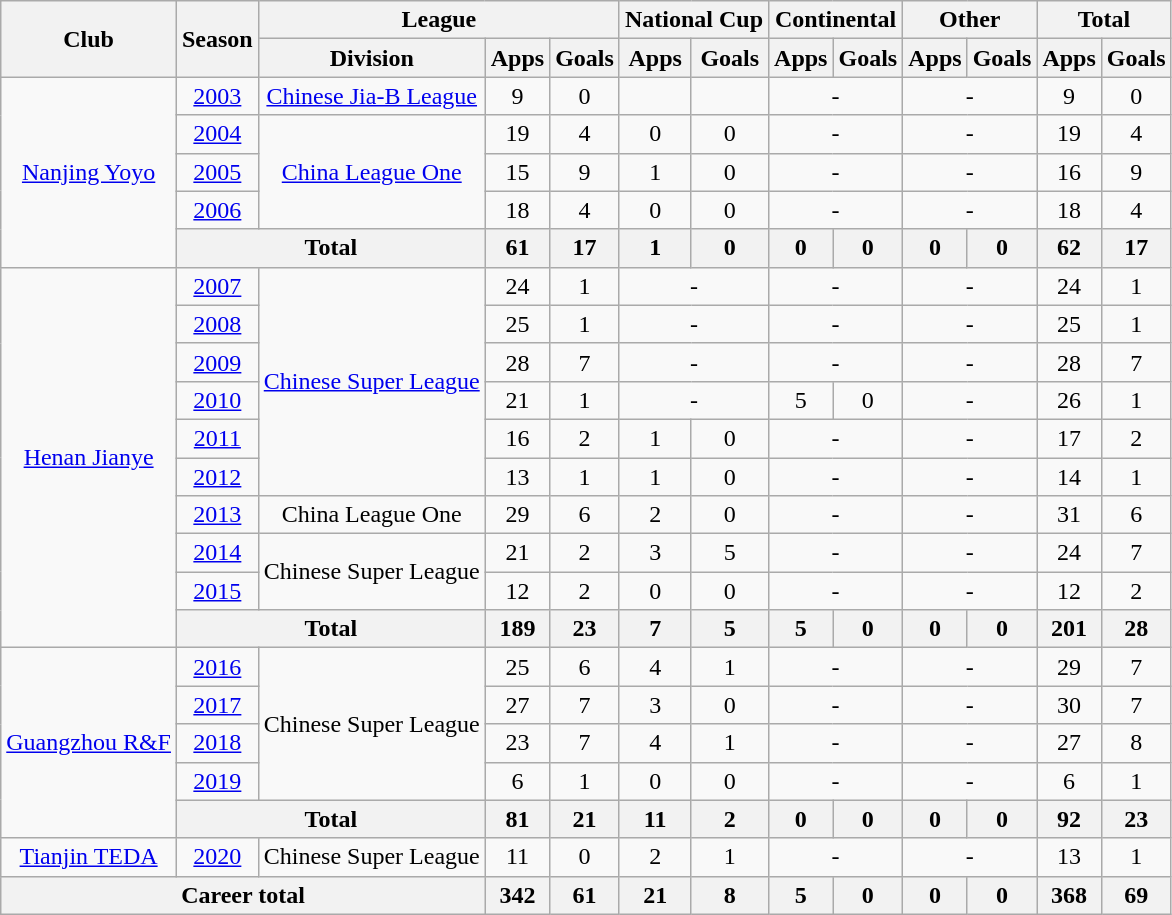<table class="wikitable" style="text-align: center">
<tr>
<th rowspan="2">Club</th>
<th rowspan="2">Season</th>
<th colspan="3">League</th>
<th colspan="2">National Cup</th>
<th colspan="2">Continental</th>
<th colspan="2">Other</th>
<th colspan="2">Total</th>
</tr>
<tr>
<th>Division</th>
<th>Apps</th>
<th>Goals</th>
<th>Apps</th>
<th>Goals</th>
<th>Apps</th>
<th>Goals</th>
<th>Apps</th>
<th>Goals</th>
<th>Apps</th>
<th>Goals</th>
</tr>
<tr>
<td rowspan="5"><a href='#'>Nanjing Yoyo</a></td>
<td><a href='#'>2003</a></td>
<td><a href='#'>Chinese Jia-B League</a></td>
<td>9</td>
<td>0</td>
<td></td>
<td></td>
<td colspan="2">-</td>
<td colspan="2">-</td>
<td>9</td>
<td>0</td>
</tr>
<tr>
<td><a href='#'>2004</a></td>
<td rowspan="3"><a href='#'>China League One</a></td>
<td>19</td>
<td>4</td>
<td>0</td>
<td>0</td>
<td colspan="2">-</td>
<td colspan="2">-</td>
<td>19</td>
<td>4</td>
</tr>
<tr>
<td><a href='#'>2005</a></td>
<td>15</td>
<td>9</td>
<td>1</td>
<td>0</td>
<td colspan="2">-</td>
<td colspan="2">-</td>
<td>16</td>
<td>9</td>
</tr>
<tr>
<td><a href='#'>2006</a></td>
<td>18</td>
<td>4</td>
<td>0</td>
<td>0</td>
<td colspan="2">-</td>
<td colspan="2">-</td>
<td>18</td>
<td>4</td>
</tr>
<tr>
<th colspan="2"><strong>Total</strong></th>
<th>61</th>
<th>17</th>
<th>1</th>
<th>0</th>
<th>0</th>
<th>0</th>
<th>0</th>
<th>0</th>
<th>62</th>
<th>17</th>
</tr>
<tr>
<td rowspan="10"><a href='#'>Henan Jianye</a></td>
<td><a href='#'>2007</a></td>
<td rowspan="6"><a href='#'>Chinese Super League</a></td>
<td>24</td>
<td>1</td>
<td colspan="2">-</td>
<td colspan="2">-</td>
<td colspan="2">-</td>
<td>24</td>
<td>1</td>
</tr>
<tr>
<td><a href='#'>2008</a></td>
<td>25</td>
<td>1</td>
<td colspan="2">-</td>
<td colspan="2">-</td>
<td colspan="2">-</td>
<td>25</td>
<td>1</td>
</tr>
<tr>
<td><a href='#'>2009</a></td>
<td>28</td>
<td>7</td>
<td colspan="2">-</td>
<td colspan="2">-</td>
<td colspan="2">-</td>
<td>28</td>
<td>7</td>
</tr>
<tr>
<td><a href='#'>2010</a></td>
<td>21</td>
<td>1</td>
<td colspan="2">-</td>
<td>5</td>
<td>0</td>
<td colspan="2">-</td>
<td>26</td>
<td>1</td>
</tr>
<tr>
<td><a href='#'>2011</a></td>
<td>16</td>
<td>2</td>
<td>1</td>
<td>0</td>
<td colspan="2">-</td>
<td colspan="2">-</td>
<td>17</td>
<td>2</td>
</tr>
<tr>
<td><a href='#'>2012</a></td>
<td>13</td>
<td>1</td>
<td>1</td>
<td>0</td>
<td colspan="2">-</td>
<td colspan="2">-</td>
<td>14</td>
<td>1</td>
</tr>
<tr>
<td><a href='#'>2013</a></td>
<td>China League One</td>
<td>29</td>
<td>6</td>
<td>2</td>
<td>0</td>
<td colspan="2">-</td>
<td colspan="2">-</td>
<td>31</td>
<td>6</td>
</tr>
<tr>
<td><a href='#'>2014</a></td>
<td rowspan="2">Chinese Super League</td>
<td>21</td>
<td>2</td>
<td>3</td>
<td>5</td>
<td colspan="2">-</td>
<td colspan="2">-</td>
<td>24</td>
<td>7</td>
</tr>
<tr>
<td><a href='#'>2015</a></td>
<td>12</td>
<td>2</td>
<td>0</td>
<td>0</td>
<td colspan="2">-</td>
<td colspan="2">-</td>
<td>12</td>
<td>2</td>
</tr>
<tr>
<th colspan="2"><strong>Total</strong></th>
<th>189</th>
<th>23</th>
<th>7</th>
<th>5</th>
<th>5</th>
<th>0</th>
<th>0</th>
<th>0</th>
<th>201</th>
<th>28</th>
</tr>
<tr>
<td rowspan="5"><a href='#'>Guangzhou R&F</a></td>
<td><a href='#'>2016</a></td>
<td rowspan="4">Chinese Super League</td>
<td>25</td>
<td>6</td>
<td>4</td>
<td>1</td>
<td colspan="2">-</td>
<td colspan="2">-</td>
<td>29</td>
<td>7</td>
</tr>
<tr>
<td><a href='#'>2017</a></td>
<td>27</td>
<td>7</td>
<td>3</td>
<td>0</td>
<td colspan="2">-</td>
<td colspan="2">-</td>
<td>30</td>
<td>7</td>
</tr>
<tr>
<td><a href='#'>2018</a></td>
<td>23</td>
<td>7</td>
<td>4</td>
<td>1</td>
<td colspan="2">-</td>
<td colspan="2">-</td>
<td>27</td>
<td>8</td>
</tr>
<tr>
<td><a href='#'>2019</a></td>
<td>6</td>
<td>1</td>
<td>0</td>
<td>0</td>
<td colspan="2">-</td>
<td colspan="2">-</td>
<td>6</td>
<td>1</td>
</tr>
<tr>
<th colspan="2"><strong>Total</strong></th>
<th>81</th>
<th>21</th>
<th>11</th>
<th>2</th>
<th>0</th>
<th>0</th>
<th>0</th>
<th>0</th>
<th>92</th>
<th>23</th>
</tr>
<tr>
<td><a href='#'>Tianjin TEDA</a></td>
<td><a href='#'>2020</a></td>
<td>Chinese Super League</td>
<td>11</td>
<td>0</td>
<td>2</td>
<td>1</td>
<td colspan="2">-</td>
<td colspan="2">-</td>
<td>13</td>
<td>1</td>
</tr>
<tr>
<th colspan=3>Career total</th>
<th>342</th>
<th>61</th>
<th>21</th>
<th>8</th>
<th>5</th>
<th>0</th>
<th>0</th>
<th>0</th>
<th>368</th>
<th>69</th>
</tr>
</table>
